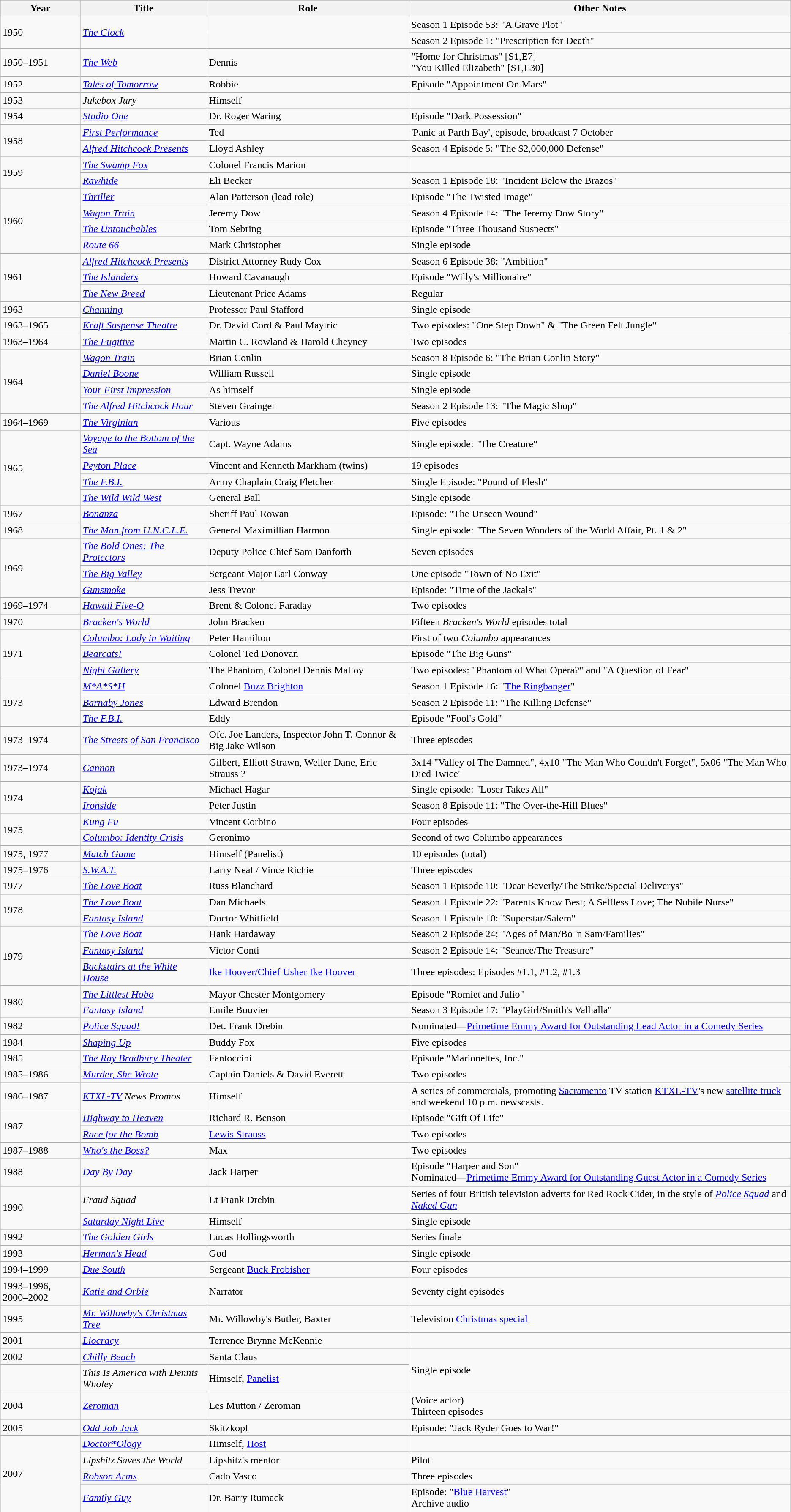<table class="wikitable sortable">
<tr style="background:#b0c4de; text-align:center;">
<th>Year</th>
<th>Title</th>
<th>Role</th>
<th class="unsortable">Other Notes</th>
</tr>
<tr>
<td rowspan="2">1950</td>
<td rowspan="2" data-sort-value="Clock, The"><em><a href='#'>The Clock</a></em></td>
<td rowspan="2"></td>
<td>Season 1 Episode 53: "A Grave Plot"</td>
</tr>
<tr>
<td>Season 2 Episode 1: "Prescription for Death"</td>
</tr>
<tr>
<td>1950–1951</td>
<td data-sort-value="Web, The"><em><a href='#'>The Web</a></em></td>
<td>Dennis</td>
<td>"Home for Christmas" [S1,E7]<br>"You Killed Elizabeth" [S1,E30]</td>
</tr>
<tr>
<td>1952</td>
<td><em><a href='#'>Tales of Tomorrow</a></em></td>
<td>Robbie</td>
<td>Episode "Appointment On Mars"</td>
</tr>
<tr>
<td>1953</td>
<td><em>Jukebox Jury</em></td>
<td>Himself</td>
<td></td>
</tr>
<tr>
<td>1954</td>
<td><em><a href='#'>Studio One</a></em></td>
<td>Dr. Roger Waring</td>
<td>Episode "Dark Possession"</td>
</tr>
<tr>
<td rowspan="2">1958</td>
<td><em><a href='#'>First Performance</a></em></td>
<td>Ted</td>
<td>'Panic at Parth Bay', episode, broadcast 7 October</td>
</tr>
<tr>
<td><em><a href='#'>Alfred Hitchcock Presents</a></em></td>
<td>Lloyd Ashley</td>
<td>Season 4 Episode 5: "The $2,000,000 Defense"</td>
</tr>
<tr>
<td rowspan="2">1959</td>
<td data-sort-value="Swamp Fox, The"><em><a href='#'>The Swamp Fox</a></em></td>
<td>Colonel Francis Marion</td>
<td></td>
</tr>
<tr>
<td><em><a href='#'>Rawhide</a></em></td>
<td>Eli Becker</td>
<td>Season 1 Episode 18: "Incident Below the Brazos"</td>
</tr>
<tr>
<td rowspan="4">1960</td>
<td><em><a href='#'>Thriller</a></em></td>
<td>Alan Patterson (lead role)</td>
<td>Episode "The Twisted Image"</td>
</tr>
<tr>
<td><em><a href='#'>Wagon Train</a></em></td>
<td>Jeremy Dow</td>
<td>Season 4 Episode 14: "The Jeremy Dow Story"</td>
</tr>
<tr>
<td data-sort-value="Untouchables, The"><em><a href='#'>The Untouchables</a></em></td>
<td>Tom Sebring</td>
<td>Episode "Three Thousand Suspects"</td>
</tr>
<tr>
<td><em><a href='#'>Route 66</a></em></td>
<td>Mark Christopher</td>
<td>Single episode</td>
</tr>
<tr>
<td rowspan="3">1961</td>
<td><em><a href='#'>Alfred Hitchcock Presents</a></em></td>
<td>District Attorney Rudy Cox</td>
<td>Season 6 Episode 38: "Ambition"</td>
</tr>
<tr>
<td data-sort-value="Islanders, The"><em><a href='#'>The Islanders</a></em></td>
<td>Howard Cavanaugh</td>
<td>Episode "Willy's Millionaire"</td>
</tr>
<tr>
<td data-sort-value="New Breed, The"><em><a href='#'>The New Breed</a></em></td>
<td>Lieutenant Price Adams</td>
<td>Regular</td>
</tr>
<tr>
<td>1963</td>
<td><em><a href='#'>Channing</a></em></td>
<td>Professor Paul Stafford</td>
<td>Single episode</td>
</tr>
<tr>
<td>1963–1965</td>
<td><em><a href='#'>Kraft Suspense Theatre</a></em></td>
<td>Dr. David Cord & Paul Maytric</td>
<td>Two episodes: "One Step Down" & "The Green Felt Jungle"</td>
</tr>
<tr>
<td>1963–1964</td>
<td data-sort-value="Fugitive, The"><em><a href='#'>The Fugitive</a></em></td>
<td>Martin C. Rowland & Harold Cheyney</td>
<td>Two episodes</td>
</tr>
<tr>
<td rowspan="4">1964</td>
<td><em><a href='#'>Wagon Train</a></em></td>
<td>Brian Conlin</td>
<td>Season 8 Episode 6: "The Brian Conlin Story"</td>
</tr>
<tr>
<td><em><a href='#'>Daniel Boone</a></em></td>
<td>William Russell</td>
<td>Single episode</td>
</tr>
<tr>
<td><em><a href='#'>Your First Impression</a></em></td>
<td>As himself</td>
<td>Single episode</td>
</tr>
<tr>
<td data-sort-value="Alfred Hitchcock Hour, The"><em><a href='#'>The Alfred Hitchcock Hour</a></em></td>
<td>Steven Grainger</td>
<td>Season 2 Episode 13: "The Magic Shop"</td>
</tr>
<tr>
<td>1964–1969</td>
<td data-sort-value="Virginian, The"><em><a href='#'>The Virginian</a></em></td>
<td>Various</td>
<td>Five episodes</td>
</tr>
<tr>
<td rowspan="4">1965</td>
<td><em><a href='#'>Voyage to the Bottom of the Sea</a></em></td>
<td>Capt. Wayne Adams</td>
<td>Single episode: "The Creature"</td>
</tr>
<tr>
<td><em> <a href='#'>Peyton Place</a></em></td>
<td>Vincent and Kenneth Markham (twins)</td>
<td>19 episodes</td>
</tr>
<tr>
<td data-sort-value="FBI, The"><em><a href='#'>The F.B.I.</a></em></td>
<td>Army Chaplain Craig Fletcher</td>
<td>Single Episode: "Pound of Flesh"</td>
</tr>
<tr>
<td data-sort-value="Wild Wild West, The"><em><a href='#'>The Wild Wild West</a></em></td>
<td>General Ball</td>
<td>Single episode</td>
</tr>
<tr>
<td>1967</td>
<td><em><a href='#'>Bonanza</a></em></td>
<td>Sheriff Paul Rowan</td>
<td>Episode: "The Unseen Wound"</td>
</tr>
<tr>
<td>1968</td>
<td data-sort-value="Man from U.N.C.L.E., The"><em><a href='#'>The Man from U.N.C.L.E.</a></em></td>
<td>General Maximillian Harmon</td>
<td>Single episode: "The Seven Wonders of the World Affair, Pt. 1 & 2"</td>
</tr>
<tr>
<td rowspan="3">1969</td>
<td data-sort-value="Bold Ones: The Protectors, The"><em><a href='#'>The Bold Ones: The Protectors</a></em></td>
<td>Deputy Police Chief Sam Danforth</td>
<td>Seven episodes</td>
</tr>
<tr>
<td data-sort-value="Big Valley, The"><em><a href='#'>The Big Valley</a></em></td>
<td>Sergeant Major Earl Conway</td>
<td>One episode "Town of No Exit"</td>
</tr>
<tr>
<td><em><a href='#'>Gunsmoke</a></em></td>
<td>Jess Trevor</td>
<td>Episode: "Time of the Jackals"</td>
</tr>
<tr>
<td>1969–1974</td>
<td><em><a href='#'>Hawaii Five-O</a></em></td>
<td>Brent & Colonel Faraday</td>
<td>Two episodes</td>
</tr>
<tr>
<td>1970</td>
<td><em><a href='#'>Bracken's World</a></em></td>
<td>John Bracken</td>
<td>Fifteen <em>Bracken's World</em> episodes total</td>
</tr>
<tr>
<td rowspan="3">1971</td>
<td><em><a href='#'>Columbo: Lady in Waiting</a></em></td>
<td>Peter Hamilton</td>
<td>First of two <em>Columbo</em> appearances</td>
</tr>
<tr>
<td><em><a href='#'>Bearcats!</a></em></td>
<td>Colonel Ted Donovan</td>
<td>Episode "The Big Guns"</td>
</tr>
<tr>
<td><em><a href='#'>Night Gallery</a></em></td>
<td>The Phantom, Colonel Dennis Malloy</td>
<td>Two episodes: "Phantom of What Opera?" and "A Question of Fear"</td>
</tr>
<tr>
<td rowspan="3">1973</td>
<td><em><a href='#'>M*A*S*H</a></em></td>
<td>Colonel <a href='#'>Buzz Brighton</a></td>
<td>Season 1 Episode 16: "<a href='#'>The Ringbanger</a>"</td>
</tr>
<tr>
<td><em><a href='#'>Barnaby Jones</a></em></td>
<td>Edward Brendon</td>
<td>Season 2 Episode 11: "The Killing Defense"</td>
</tr>
<tr>
<td data-sort-value="FBI, The"><em><a href='#'>The F.B.I.</a></em></td>
<td>Eddy</td>
<td>Episode "Fool's Gold"</td>
</tr>
<tr>
<td>1973–1974</td>
<td data-sort-value="Streets of San Francisco, The"><em><a href='#'>The Streets of San Francisco</a></em></td>
<td>Ofc. Joe Landers, Inspector John T. Connor & Big Jake Wilson</td>
<td>Three episodes</td>
</tr>
<tr>
<td>1973–1974</td>
<td><em><a href='#'>Cannon</a></em></td>
<td>Gilbert, Elliott Strawn, Weller Dane, Eric Strauss ?</td>
<td>3x14 "Valley of The Damned", 4x10 "The Man Who Couldn't Forget", 5x06 "The Man Who Died Twice"</td>
</tr>
<tr>
<td rowspan="2">1974</td>
<td><em><a href='#'>Kojak</a></em></td>
<td>Michael Hagar</td>
<td>Single episode: "Loser Takes All"</td>
</tr>
<tr>
<td><em><a href='#'>Ironside</a></em></td>
<td>Peter Justin</td>
<td>Season 8 Episode 11: "The Over-the-Hill Blues"</td>
</tr>
<tr>
<td rowspan="2">1975</td>
<td><em><a href='#'>Kung Fu</a></em></td>
<td>Vincent Corbino</td>
<td>Four episodes</td>
</tr>
<tr>
<td><em><a href='#'>Columbo: Identity Crisis</a></em></td>
<td>Geronimo</td>
<td>Second of two Columbo appearances</td>
</tr>
<tr>
<td>1975, 1977</td>
<td><em><a href='#'>Match Game</a></em></td>
<td>Himself (Panelist)</td>
<td>10 episodes (total)</td>
</tr>
<tr>
<td>1975–1976</td>
<td><em><a href='#'>S.W.A.T.</a></em></td>
<td>Larry Neal / Vince Richie</td>
<td>Three episodes</td>
</tr>
<tr>
<td>1977</td>
<td data-sort-value="Love Boat, The"><em><a href='#'>The Love Boat</a></em></td>
<td>Russ Blanchard</td>
<td>Season 1 Episode 10: "Dear Beverly/The Strike/Special Deliverys"</td>
</tr>
<tr>
<td rowspan="2">1978</td>
<td data-sort-value="Love Boat, The"><em><a href='#'>The Love Boat</a></em></td>
<td>Dan Michaels</td>
<td>Season 1 Episode 22: "Parents Know Best; A Selfless Love; The Nubile Nurse"</td>
</tr>
<tr>
<td><em><a href='#'>Fantasy Island</a></em></td>
<td>Doctor Whitfield</td>
<td>Season 1 Episode 10: "Superstar/Salem"</td>
</tr>
<tr>
<td rowspan="3">1979</td>
<td data-sort-value="Love Boat, The"><em><a href='#'>The Love Boat</a></em></td>
<td>Hank Hardaway</td>
<td>Season 2 Episode 24: "Ages of Man/Bo 'n Sam/Families"</td>
</tr>
<tr>
<td><em><a href='#'>Fantasy Island</a></em></td>
<td>Victor Conti</td>
<td>Season 2 Episode 14: "Seance/The Treasure"</td>
</tr>
<tr>
<td><em><a href='#'>Backstairs at the White House</a></em></td>
<td><a href='#'>Ike Hoover/Chief Usher Ike Hoover</a></td>
<td>Three episodes: Episodes #1.1, #1.2, #1.3</td>
</tr>
<tr>
<td rowspan="2">1980</td>
<td data-sort-value="Littlest Hobo, The"><em><a href='#'>The Littlest Hobo</a></em></td>
<td>Mayor Chester Montgomery</td>
<td>Episode "Romiet and Julio"</td>
</tr>
<tr>
<td><em><a href='#'>Fantasy Island</a></em></td>
<td>Emile Bouvier</td>
<td>Season 3 Episode 17: "PlayGirl/Smith's Valhalla"</td>
</tr>
<tr>
<td>1982</td>
<td><em><a href='#'>Police Squad!</a></em></td>
<td>Det. Frank Drebin</td>
<td>Nominated—<a href='#'>Primetime Emmy Award for Outstanding Lead Actor in a Comedy Series</a></td>
</tr>
<tr>
<td>1984</td>
<td><em><a href='#'>Shaping Up</a></em></td>
<td>Buddy Fox</td>
<td>Five episodes</td>
</tr>
<tr>
<td>1985</td>
<td data-sort-value="Ray Bradbury Theater, The"><em><a href='#'>The Ray Bradbury Theater</a></em></td>
<td>Fantoccini</td>
<td>Episode "Marionettes, Inc."</td>
</tr>
<tr>
<td>1985–1986</td>
<td><em><a href='#'>Murder, She Wrote</a></em></td>
<td>Captain Daniels & David Everett</td>
<td>Two episodes</td>
</tr>
<tr>
<td>1986–1987</td>
<td><em><a href='#'>KTXL-TV</a> News Promos</em></td>
<td>Himself</td>
<td>A series of commercials, promoting <a href='#'>Sacramento</a> TV station <a href='#'>KTXL-TV</a>'s new <a href='#'>satellite truck</a> and weekend 10 p.m. newscasts.</td>
</tr>
<tr>
<td rowspan="2">1987</td>
<td><em><a href='#'>Highway to Heaven</a></em></td>
<td>Richard R. Benson</td>
<td>Episode "Gift Of Life"</td>
</tr>
<tr>
<td><em><a href='#'>Race for the Bomb</a></em></td>
<td><a href='#'>Lewis Strauss</a></td>
<td>Two episodes</td>
</tr>
<tr>
<td>1987–1988</td>
<td><em><a href='#'>Who's the Boss?</a></em></td>
<td>Max</td>
<td>Two episodes</td>
</tr>
<tr>
<td>1988</td>
<td><em><a href='#'>Day By Day</a></em></td>
<td>Jack Harper</td>
<td>Episode "Harper and Son"<br>Nominated—<a href='#'>Primetime Emmy Award for Outstanding Guest Actor in a Comedy Series</a></td>
</tr>
<tr>
<td rowspan="2">1990</td>
<td><em>Fraud Squad</em></td>
<td>Lt Frank Drebin</td>
<td>Series of four British television adverts for Red Rock Cider, in the style of <em><a href='#'>Police Squad</a></em> and <em><a href='#'>Naked Gun</a></em></td>
</tr>
<tr>
<td><em><a href='#'>Saturday Night Live</a></em></td>
<td>Himself</td>
<td>Single episode</td>
</tr>
<tr>
<td>1992</td>
<td data-sort-value="Golden Girls, The"><em><a href='#'>The Golden Girls</a></em></td>
<td>Lucas Hollingsworth</td>
<td>Series finale</td>
</tr>
<tr>
<td>1993</td>
<td><em><a href='#'>Herman's Head</a></em></td>
<td>God</td>
<td>Single episode</td>
</tr>
<tr>
<td>1994–1999</td>
<td><em><a href='#'>Due South</a></em></td>
<td>Sergeant <a href='#'>Buck Frobisher</a></td>
<td>Four episodes</td>
</tr>
<tr>
<td>1993–1996, 2000–2002</td>
<td><em><a href='#'>Katie and Orbie</a></em></td>
<td>Narrator</td>
<td>Seventy eight episodes</td>
</tr>
<tr>
<td>1995</td>
<td><em><a href='#'>Mr. Willowby's Christmas Tree</a></em></td>
<td>Mr. Willowby's Butler, Baxter</td>
<td>Television <a href='#'>Christmas special</a></td>
</tr>
<tr>
<td>2001</td>
<td><em><a href='#'>Liocracy</a></em></td>
<td>Terrence Brynne McKennie</td>
<td></td>
</tr>
<tr>
<td>2002</td>
<td><em><a href='#'>Chilly Beach</a></em></td>
<td>Santa Claus</td>
<td rowspan="2">Single episode</td>
</tr>
<tr>
<td></td>
<td><em>This Is America with Dennis Wholey</em></td>
<td>Himself, <a href='#'>Panelist</a></td>
</tr>
<tr>
<td>2004</td>
<td><em><a href='#'>Zeroman</a></em></td>
<td>Les Mutton / Zeroman</td>
<td>(Voice actor)<br>Thirteen episodes</td>
</tr>
<tr>
<td>2005</td>
<td><em><a href='#'>Odd Job Jack</a></em></td>
<td>Skitzkopf</td>
<td>Episode: "Jack Ryder Goes to War!"</td>
</tr>
<tr>
<td rowspan="4">2007</td>
<td><em><a href='#'>Doctor*Ology</a></em></td>
<td>Himself, <a href='#'>Host</a></td>
<td></td>
</tr>
<tr>
<td><em>Lipshitz Saves the World</em></td>
<td>Lipshitz's mentor</td>
<td>Pilot</td>
</tr>
<tr>
<td><em><a href='#'>Robson Arms</a></em></td>
<td>Cado Vasco</td>
<td>Three episodes</td>
</tr>
<tr>
<td><em><a href='#'>Family Guy</a></em></td>
<td>Dr. Barry Rumack</td>
<td>Episode: "<a href='#'>Blue Harvest</a>"<br>Archive audio</td>
</tr>
<tr>
</tr>
</table>
